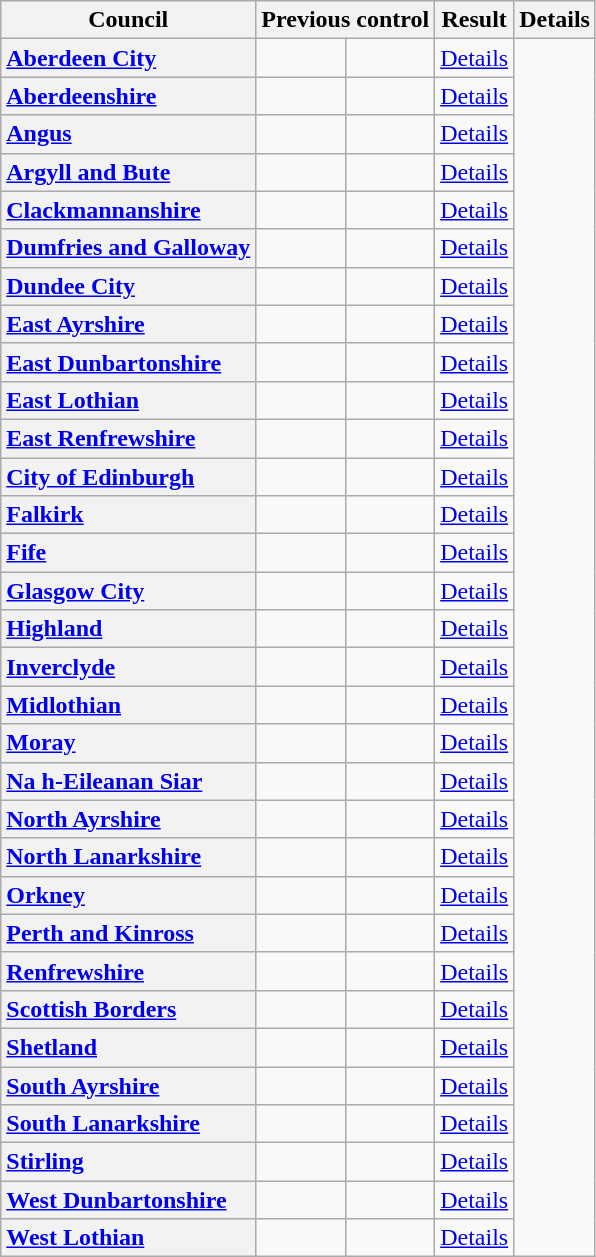<table class="wikitable">
<tr>
<th scope="col">Council</th>
<th scope="col" colspan="2">Previous control</th>
<th scope="col" colspan="2">Result</th>
<th scope="col" class="unsortable">Details</th>
</tr>
<tr>
<th scope="row" style="text-align: left;"><a href='#'>Aberdeen City</a></th>
<td></td>
<td></td>
<td><a href='#'>Details</a></td>
</tr>
<tr>
<th scope="row" style="text-align: left;"><a href='#'>Aberdeenshire</a></th>
<td></td>
<td></td>
<td><a href='#'>Details</a></td>
</tr>
<tr>
<th scope="row" style="text-align: left;"><a href='#'>Angus</a></th>
<td></td>
<td></td>
<td><a href='#'>Details</a></td>
</tr>
<tr>
<th scope="row" style="text-align: left;"><a href='#'>Argyll and Bute</a></th>
<td></td>
<td></td>
<td><a href='#'>Details</a></td>
</tr>
<tr>
<th scope="row" style="text-align: left;"><a href='#'>Clackmannanshire</a></th>
<td></td>
<td></td>
<td><a href='#'>Details</a></td>
</tr>
<tr>
<th scope="row" style="text-align: left;"><a href='#'>Dumfries and Galloway</a></th>
<td></td>
<td></td>
<td><a href='#'>Details</a></td>
</tr>
<tr>
<th scope="row" style="text-align: left;"><a href='#'>Dundee City</a></th>
<td></td>
<td></td>
<td><a href='#'>Details</a></td>
</tr>
<tr>
<th scope="row" style="text-align: left;"><a href='#'>East Ayrshire</a></th>
<td></td>
<td></td>
<td><a href='#'>Details</a></td>
</tr>
<tr>
<th scope="row" style="text-align: left;"><a href='#'>East Dunbartonshire</a></th>
<td></td>
<td></td>
<td><a href='#'>Details</a></td>
</tr>
<tr>
<th scope="row" style="text-align: left;"><a href='#'>East Lothian</a></th>
<td></td>
<td></td>
<td><a href='#'>Details</a></td>
</tr>
<tr>
<th scope="row" style="text-align: left;"><a href='#'>East Renfrewshire</a></th>
<td></td>
<td></td>
<td><a href='#'>Details</a></td>
</tr>
<tr>
<th scope="row" style="text-align: left;"><a href='#'>City of Edinburgh</a></th>
<td></td>
<td></td>
<td><a href='#'>Details</a></td>
</tr>
<tr>
<th scope="row" style="text-align: left;"><a href='#'>Falkirk</a></th>
<td></td>
<td></td>
<td><a href='#'>Details</a></td>
</tr>
<tr>
<th scope="row" style="text-align: left;"><a href='#'>Fife</a></th>
<td></td>
<td></td>
<td><a href='#'>Details</a></td>
</tr>
<tr>
<th scope="row" style="text-align: left;"><a href='#'>Glasgow City</a></th>
<td></td>
<td></td>
<td><a href='#'>Details</a></td>
</tr>
<tr>
<th scope="row" style="text-align: left;"><a href='#'>Highland</a></th>
<td></td>
<td></td>
<td><a href='#'>Details</a></td>
</tr>
<tr>
<th scope="row" style="text-align: left;"><a href='#'>Inverclyde</a></th>
<td></td>
<td></td>
<td><a href='#'>Details</a></td>
</tr>
<tr>
<th scope="row" style="text-align: left;"><a href='#'>Midlothian</a></th>
<td></td>
<td></td>
<td><a href='#'>Details</a></td>
</tr>
<tr>
<th scope="row" style="text-align: left;"><a href='#'>Moray</a></th>
<td></td>
<td></td>
<td><a href='#'>Details</a></td>
</tr>
<tr>
<th scope="row" style="text-align: left;"><a href='#'>Na h-Eileanan Siar</a></th>
<td></td>
<td></td>
<td><a href='#'>Details</a></td>
</tr>
<tr>
<th scope="row" style="text-align: left;"><a href='#'>North Ayrshire</a></th>
<td></td>
<td></td>
<td><a href='#'>Details</a></td>
</tr>
<tr>
<th scope="row" style="text-align: left;"><a href='#'>North Lanarkshire</a></th>
<td></td>
<td></td>
<td><a href='#'>Details</a></td>
</tr>
<tr>
<th scope="row" style="text-align: left;"><a href='#'>Orkney</a></th>
<td></td>
<td></td>
<td><a href='#'>Details</a></td>
</tr>
<tr>
<th scope="row" style="text-align: left;"><a href='#'>Perth and Kinross</a></th>
<td></td>
<td></td>
<td><a href='#'>Details</a></td>
</tr>
<tr>
<th scope="row" style="text-align: left;"><a href='#'>Renfrewshire</a></th>
<td></td>
<td></td>
<td><a href='#'>Details</a></td>
</tr>
<tr>
<th scope="row" style="text-align: left;"><a href='#'>Scottish Borders</a></th>
<td></td>
<td></td>
<td><a href='#'>Details</a></td>
</tr>
<tr>
<th scope="row" style="text-align: left;"><a href='#'>Shetland</a></th>
<td></td>
<td></td>
<td><a href='#'>Details</a></td>
</tr>
<tr>
<th scope="row" style="text-align: left;"><a href='#'>South Ayrshire</a></th>
<td></td>
<td></td>
<td><a href='#'>Details</a></td>
</tr>
<tr>
<th scope="row" style="text-align: left;"><a href='#'>South Lanarkshire</a></th>
<td></td>
<td></td>
<td><a href='#'>Details</a></td>
</tr>
<tr>
<th scope="row" style="text-align: left;"><a href='#'>Stirling</a></th>
<td></td>
<td></td>
<td><a href='#'>Details</a></td>
</tr>
<tr>
<th scope="row" style="text-align: left;"><a href='#'>West Dunbartonshire</a></th>
<td></td>
<td></td>
<td><a href='#'>Details</a></td>
</tr>
<tr>
<th scope="row" style="text-align: left;"><a href='#'>West Lothian</a></th>
<td></td>
<td></td>
<td><a href='#'>Details</a></td>
</tr>
</table>
